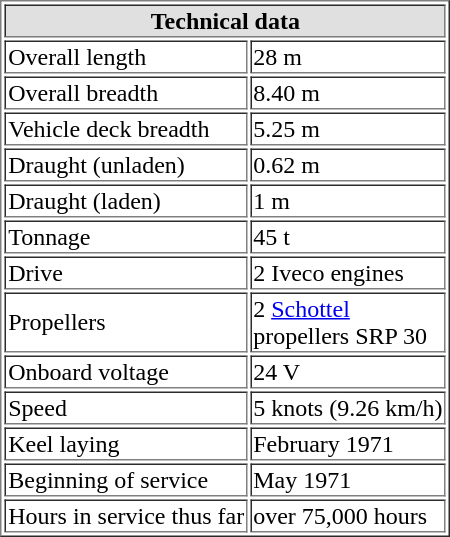<table align="right" border="1">
<tr>
<td colspan="2" align="center" bgcolor="#E0E0E0"><strong>Technical data</strong></td>
</tr>
<tr --->
<td>Overall length</td>
<td>28 m</td>
</tr>
<tr>
<td>Overall breadth</td>
<td>8.40 m</td>
</tr>
<tr>
<td>Vehicle deck breadth</td>
<td>5.25 m</td>
</tr>
<tr>
<td>Draught (unladen)</td>
<td>0.62 m</td>
</tr>
<tr>
<td>Draught (laden)</td>
<td>1 m</td>
</tr>
<tr>
<td>Tonnage</td>
<td>45 t</td>
</tr>
<tr>
<td>Drive</td>
<td>2 Iveco engines</td>
</tr>
<tr>
<td>Propellers</td>
<td>2 <a href='#'>Schottel</a><br>propellers SRP 30</td>
</tr>
<tr>
<td>Onboard voltage</td>
<td>24 V</td>
</tr>
<tr>
<td>Speed</td>
<td>5 knots (9.26 km/h)</td>
</tr>
<tr>
<td>Keel laying</td>
<td>February 1971</td>
</tr>
<tr>
<td>Beginning of service</td>
<td>May 1971</td>
</tr>
<tr>
<td>Hours in service thus far</td>
<td>over 75,000 hours</td>
</tr>
</table>
